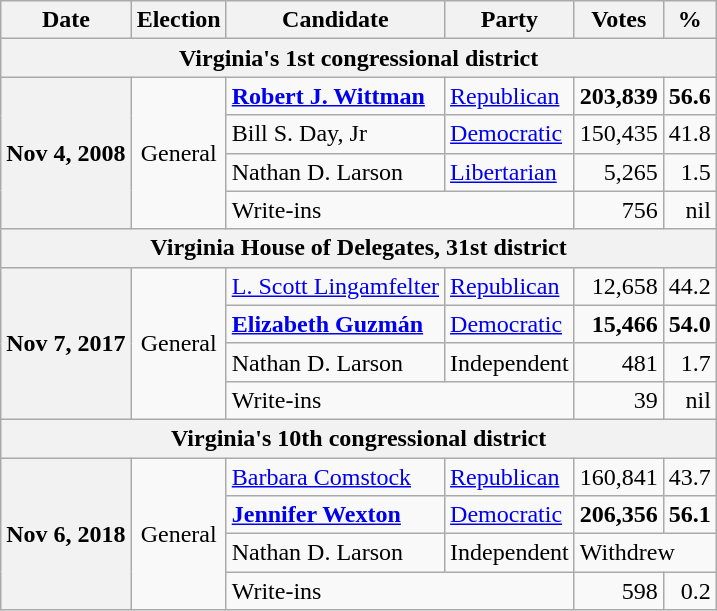<table class="wikitable">
<tr>
<th>Date</th>
<th>Election</th>
<th>Candidate</th>
<th>Party</th>
<th>Votes</th>
<th>%</th>
</tr>
<tr>
<th colspan="6">Virginia's 1st congressional district</th>
</tr>
<tr>
<th rowspan="4">Nov 4, 2008</th>
<td rowspan="4" style="text-align:center;">General</td>
<td><strong><a href='#'>Robert J. Wittman</a></strong></td>
<td><a href='#'>Republican</a></td>
<td style="text-align:right;"><strong>203,839</strong></td>
<td style="text-align:right;"><strong>56.6</strong></td>
</tr>
<tr>
<td>Bill S. Day, Jr</td>
<td><a href='#'>Democratic</a></td>
<td style="text-align:right;">150,435</td>
<td style="text-align:right;">41.8</td>
</tr>
<tr>
<td>Nathan D. Larson</td>
<td><a href='#'>Libertarian</a></td>
<td style="text-align:right;">5,265</td>
<td style="text-align:right;">1.5</td>
</tr>
<tr>
<td colspan="2">Write-ins</td>
<td style="text-align:right;">756</td>
<td style="text-align:right;">nil</td>
</tr>
<tr>
<th colspan="6">Virginia House of Delegates, 31st district</th>
</tr>
<tr>
<th rowspan="4">Nov 7, 2017</th>
<td rowspan="4" style="text-align:center;">General</td>
<td><a href='#'>L. Scott Lingamfelter</a></td>
<td><a href='#'>Republican</a></td>
<td style="text-align:right;">12,658</td>
<td style="text-align:right;">44.2</td>
</tr>
<tr>
<td><strong><a href='#'>Elizabeth Guzmán</a></strong></td>
<td><a href='#'>Democratic</a></td>
<td style="text-align:right;"><strong>15,466</strong></td>
<td style="text-align:right;"><strong>54.0</strong></td>
</tr>
<tr>
<td>Nathan D. Larson</td>
<td>Independent</td>
<td style="text-align:right;">481</td>
<td style="text-align:right;">1.7</td>
</tr>
<tr>
<td colspan="2">Write-ins</td>
<td style="text-align:right;">39</td>
<td style="text-align:right;">nil</td>
</tr>
<tr>
<th colspan="6">Virginia's 10th congressional district</th>
</tr>
<tr>
<th rowspan="4">Nov 6, 2018</th>
<td rowspan="4" style="text-align:center;">General</td>
<td><a href='#'>Barbara Comstock</a></td>
<td><a href='#'>Republican</a></td>
<td style="text-align:right;">160,841</td>
<td style="text-align:right;">43.7</td>
</tr>
<tr>
<td><strong><a href='#'>Jennifer Wexton</a></strong></td>
<td><a href='#'>Democratic</a></td>
<td style="text-align:right;"><strong>206,356</strong></td>
<td style="text-align:right;"><strong>56.1</strong></td>
</tr>
<tr>
<td>Nathan D. Larson</td>
<td>Independent</td>
<td style="text-align:left;" colspan=2>Withdrew</td>
</tr>
<tr>
<td colspan="2">Write-ins</td>
<td style="text-align:right;">598</td>
<td style="text-align:right;">0.2</td>
</tr>
</table>
